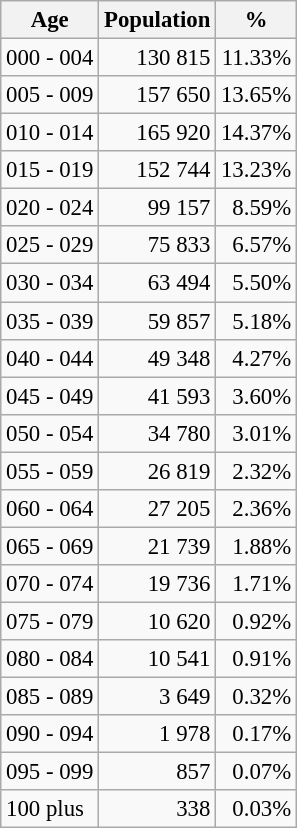<table class="wikitable" style="font-size: 95%; text-align: right">
<tr>
<th>Age</th>
<th>Population</th>
<th>%</th>
</tr>
<tr>
<td align=left>000 - 004</td>
<td>130 815</td>
<td>11.33%</td>
</tr>
<tr>
<td align=left>005 - 009</td>
<td>157 650</td>
<td>13.65%</td>
</tr>
<tr>
<td align=left>010 - 014</td>
<td>165 920</td>
<td>14.37%</td>
</tr>
<tr>
<td align=left>015 - 019</td>
<td>152 744</td>
<td>13.23%</td>
</tr>
<tr>
<td align=left>020 - 024</td>
<td>99 157</td>
<td>8.59%</td>
</tr>
<tr>
<td align=left>025 - 029</td>
<td>75 833</td>
<td>6.57%</td>
</tr>
<tr>
<td align=left>030 - 034</td>
<td>63 494</td>
<td>5.50%</td>
</tr>
<tr>
<td align=left>035 - 039</td>
<td>59 857</td>
<td>5.18%</td>
</tr>
<tr>
<td align=left>040 - 044</td>
<td>49 348</td>
<td>4.27%</td>
</tr>
<tr>
<td align=left>045 - 049</td>
<td>41 593</td>
<td>3.60%</td>
</tr>
<tr>
<td align=left>050 - 054</td>
<td>34 780</td>
<td>3.01%</td>
</tr>
<tr>
<td align=left>055 - 059</td>
<td>26 819</td>
<td>2.32%</td>
</tr>
<tr>
<td align=left>060 - 064</td>
<td>27 205</td>
<td>2.36%</td>
</tr>
<tr>
<td align=left>065 - 069</td>
<td>21 739</td>
<td>1.88%</td>
</tr>
<tr>
<td align=left>070 - 074</td>
<td>19 736</td>
<td>1.71%</td>
</tr>
<tr>
<td align=left>075 - 079</td>
<td>10 620</td>
<td>0.92%</td>
</tr>
<tr>
<td align=left>080 - 084</td>
<td>10 541</td>
<td>0.91%</td>
</tr>
<tr>
<td align=left>085 - 089</td>
<td>3 649</td>
<td>0.32%</td>
</tr>
<tr>
<td align=left>090 - 094</td>
<td>1 978</td>
<td>0.17%</td>
</tr>
<tr>
<td align=left>095 - 099</td>
<td>857</td>
<td>0.07%</td>
</tr>
<tr>
<td align=left>100 plus</td>
<td>338</td>
<td>0.03%</td>
</tr>
</table>
